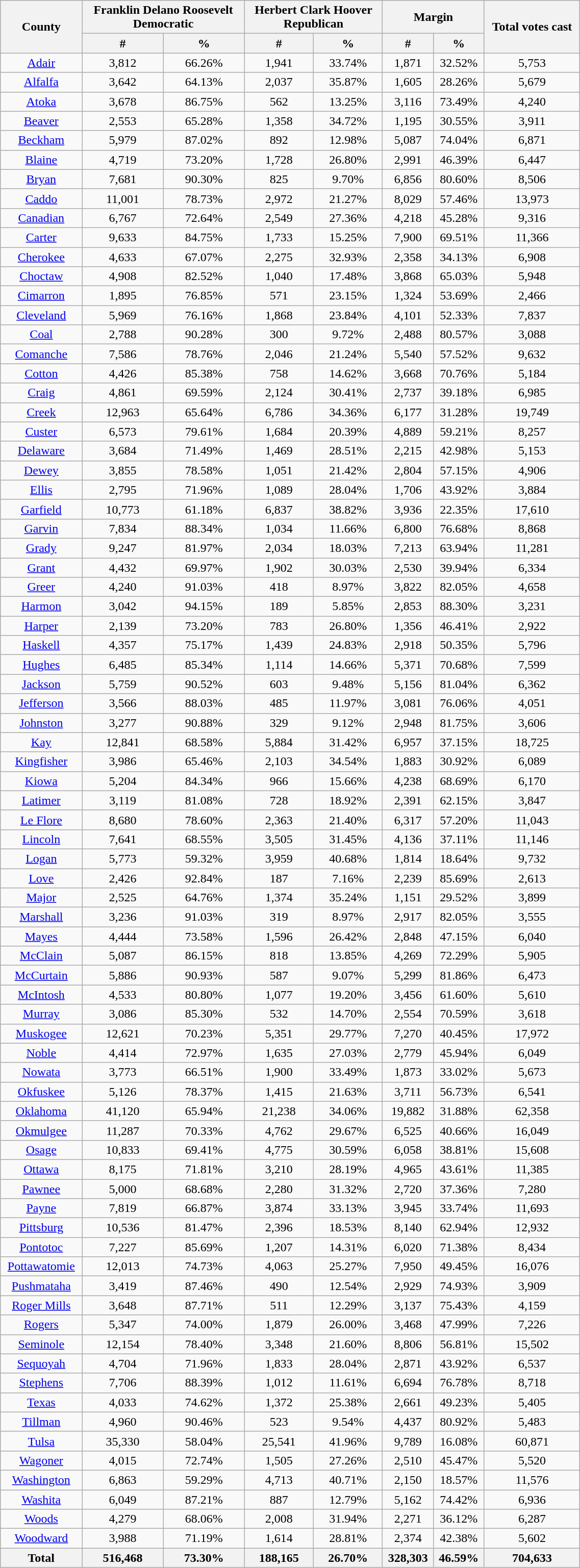<table width="60%" class="wikitable sortable">
<tr>
<th rowspan="2">County</th>
<th colspan="2">Franklin Delano Roosevelt<br>Democratic</th>
<th colspan="2">Herbert Clark Hoover<br>Republican</th>
<th colspan="2">Margin</th>
<th rowspan="2">Total votes cast</th>
</tr>
<tr bgcolor="lightgrey">
<th>#</th>
<th>%</th>
<th>#</th>
<th>%</th>
<th>#</th>
<th>%</th>
</tr>
<tr style="text-align:center;">
<td><a href='#'>Adair</a></td>
<td>3,812</td>
<td>66.26%</td>
<td>1,941</td>
<td>33.74%</td>
<td>1,871</td>
<td>32.52%</td>
<td>5,753</td>
</tr>
<tr style="text-align:center;">
<td><a href='#'>Alfalfa</a></td>
<td>3,642</td>
<td>64.13%</td>
<td>2,037</td>
<td>35.87%</td>
<td>1,605</td>
<td>28.26%</td>
<td>5,679</td>
</tr>
<tr style="text-align:center;">
<td><a href='#'>Atoka</a></td>
<td>3,678</td>
<td>86.75%</td>
<td>562</td>
<td>13.25%</td>
<td>3,116</td>
<td>73.49%</td>
<td>4,240</td>
</tr>
<tr style="text-align:center;">
<td><a href='#'>Beaver</a></td>
<td>2,553</td>
<td>65.28%</td>
<td>1,358</td>
<td>34.72%</td>
<td>1,195</td>
<td>30.55%</td>
<td>3,911</td>
</tr>
<tr style="text-align:center;">
<td><a href='#'>Beckham</a></td>
<td>5,979</td>
<td>87.02%</td>
<td>892</td>
<td>12.98%</td>
<td>5,087</td>
<td>74.04%</td>
<td>6,871</td>
</tr>
<tr style="text-align:center;">
<td><a href='#'>Blaine</a></td>
<td>4,719</td>
<td>73.20%</td>
<td>1,728</td>
<td>26.80%</td>
<td>2,991</td>
<td>46.39%</td>
<td>6,447</td>
</tr>
<tr style="text-align:center;">
<td><a href='#'>Bryan</a></td>
<td>7,681</td>
<td>90.30%</td>
<td>825</td>
<td>9.70%</td>
<td>6,856</td>
<td>80.60%</td>
<td>8,506</td>
</tr>
<tr style="text-align:center;">
<td><a href='#'>Caddo</a></td>
<td>11,001</td>
<td>78.73%</td>
<td>2,972</td>
<td>21.27%</td>
<td>8,029</td>
<td>57.46%</td>
<td>13,973</td>
</tr>
<tr style="text-align:center;">
<td><a href='#'>Canadian</a></td>
<td>6,767</td>
<td>72.64%</td>
<td>2,549</td>
<td>27.36%</td>
<td>4,218</td>
<td>45.28%</td>
<td>9,316</td>
</tr>
<tr style="text-align:center;">
<td><a href='#'>Carter</a></td>
<td>9,633</td>
<td>84.75%</td>
<td>1,733</td>
<td>15.25%</td>
<td>7,900</td>
<td>69.51%</td>
<td>11,366</td>
</tr>
<tr style="text-align:center;">
<td><a href='#'>Cherokee</a></td>
<td>4,633</td>
<td>67.07%</td>
<td>2,275</td>
<td>32.93%</td>
<td>2,358</td>
<td>34.13%</td>
<td>6,908</td>
</tr>
<tr style="text-align:center;">
<td><a href='#'>Choctaw</a></td>
<td>4,908</td>
<td>82.52%</td>
<td>1,040</td>
<td>17.48%</td>
<td>3,868</td>
<td>65.03%</td>
<td>5,948</td>
</tr>
<tr style="text-align:center;">
<td><a href='#'>Cimarron</a></td>
<td>1,895</td>
<td>76.85%</td>
<td>571</td>
<td>23.15%</td>
<td>1,324</td>
<td>53.69%</td>
<td>2,466</td>
</tr>
<tr style="text-align:center;">
<td><a href='#'>Cleveland</a></td>
<td>5,969</td>
<td>76.16%</td>
<td>1,868</td>
<td>23.84%</td>
<td>4,101</td>
<td>52.33%</td>
<td>7,837</td>
</tr>
<tr style="text-align:center;">
<td><a href='#'>Coal</a></td>
<td>2,788</td>
<td>90.28%</td>
<td>300</td>
<td>9.72%</td>
<td>2,488</td>
<td>80.57%</td>
<td>3,088</td>
</tr>
<tr style="text-align:center;">
<td><a href='#'>Comanche</a></td>
<td>7,586</td>
<td>78.76%</td>
<td>2,046</td>
<td>21.24%</td>
<td>5,540</td>
<td>57.52%</td>
<td>9,632</td>
</tr>
<tr style="text-align:center;">
<td><a href='#'>Cotton</a></td>
<td>4,426</td>
<td>85.38%</td>
<td>758</td>
<td>14.62%</td>
<td>3,668</td>
<td>70.76%</td>
<td>5,184</td>
</tr>
<tr style="text-align:center;">
<td><a href='#'>Craig</a></td>
<td>4,861</td>
<td>69.59%</td>
<td>2,124</td>
<td>30.41%</td>
<td>2,737</td>
<td>39.18%</td>
<td>6,985</td>
</tr>
<tr style="text-align:center;">
<td><a href='#'>Creek</a></td>
<td>12,963</td>
<td>65.64%</td>
<td>6,786</td>
<td>34.36%</td>
<td>6,177</td>
<td>31.28%</td>
<td>19,749</td>
</tr>
<tr style="text-align:center;">
<td><a href='#'>Custer</a></td>
<td>6,573</td>
<td>79.61%</td>
<td>1,684</td>
<td>20.39%</td>
<td>4,889</td>
<td>59.21%</td>
<td>8,257</td>
</tr>
<tr style="text-align:center;">
<td><a href='#'>Delaware</a></td>
<td>3,684</td>
<td>71.49%</td>
<td>1,469</td>
<td>28.51%</td>
<td>2,215</td>
<td>42.98%</td>
<td>5,153</td>
</tr>
<tr style="text-align:center;">
<td><a href='#'>Dewey</a></td>
<td>3,855</td>
<td>78.58%</td>
<td>1,051</td>
<td>21.42%</td>
<td>2,804</td>
<td>57.15%</td>
<td>4,906</td>
</tr>
<tr style="text-align:center;">
<td><a href='#'>Ellis</a></td>
<td>2,795</td>
<td>71.96%</td>
<td>1,089</td>
<td>28.04%</td>
<td>1,706</td>
<td>43.92%</td>
<td>3,884</td>
</tr>
<tr style="text-align:center;">
<td><a href='#'>Garfield</a></td>
<td>10,773</td>
<td>61.18%</td>
<td>6,837</td>
<td>38.82%</td>
<td>3,936</td>
<td>22.35%</td>
<td>17,610</td>
</tr>
<tr style="text-align:center;">
<td><a href='#'>Garvin</a></td>
<td>7,834</td>
<td>88.34%</td>
<td>1,034</td>
<td>11.66%</td>
<td>6,800</td>
<td>76.68%</td>
<td>8,868</td>
</tr>
<tr style="text-align:center;">
<td><a href='#'>Grady</a></td>
<td>9,247</td>
<td>81.97%</td>
<td>2,034</td>
<td>18.03%</td>
<td>7,213</td>
<td>63.94%</td>
<td>11,281</td>
</tr>
<tr style="text-align:center;">
<td><a href='#'>Grant</a></td>
<td>4,432</td>
<td>69.97%</td>
<td>1,902</td>
<td>30.03%</td>
<td>2,530</td>
<td>39.94%</td>
<td>6,334</td>
</tr>
<tr style="text-align:center;">
<td><a href='#'>Greer</a></td>
<td>4,240</td>
<td>91.03%</td>
<td>418</td>
<td>8.97%</td>
<td>3,822</td>
<td>82.05%</td>
<td>4,658</td>
</tr>
<tr style="text-align:center;">
<td><a href='#'>Harmon</a></td>
<td>3,042</td>
<td>94.15%</td>
<td>189</td>
<td>5.85%</td>
<td>2,853</td>
<td>88.30%</td>
<td>3,231</td>
</tr>
<tr style="text-align:center;">
<td><a href='#'>Harper</a></td>
<td>2,139</td>
<td>73.20%</td>
<td>783</td>
<td>26.80%</td>
<td>1,356</td>
<td>46.41%</td>
<td>2,922</td>
</tr>
<tr style="text-align:center;">
<td><a href='#'>Haskell</a></td>
<td>4,357</td>
<td>75.17%</td>
<td>1,439</td>
<td>24.83%</td>
<td>2,918</td>
<td>50.35%</td>
<td>5,796</td>
</tr>
<tr style="text-align:center;">
<td><a href='#'>Hughes</a></td>
<td>6,485</td>
<td>85.34%</td>
<td>1,114</td>
<td>14.66%</td>
<td>5,371</td>
<td>70.68%</td>
<td>7,599</td>
</tr>
<tr style="text-align:center;">
<td><a href='#'>Jackson</a></td>
<td>5,759</td>
<td>90.52%</td>
<td>603</td>
<td>9.48%</td>
<td>5,156</td>
<td>81.04%</td>
<td>6,362</td>
</tr>
<tr style="text-align:center;">
<td><a href='#'>Jefferson</a></td>
<td>3,566</td>
<td>88.03%</td>
<td>485</td>
<td>11.97%</td>
<td>3,081</td>
<td>76.06%</td>
<td>4,051</td>
</tr>
<tr style="text-align:center;">
<td><a href='#'>Johnston</a></td>
<td>3,277</td>
<td>90.88%</td>
<td>329</td>
<td>9.12%</td>
<td>2,948</td>
<td>81.75%</td>
<td>3,606</td>
</tr>
<tr style="text-align:center;">
<td><a href='#'>Kay</a></td>
<td>12,841</td>
<td>68.58%</td>
<td>5,884</td>
<td>31.42%</td>
<td>6,957</td>
<td>37.15%</td>
<td>18,725</td>
</tr>
<tr style="text-align:center;">
<td><a href='#'>Kingfisher</a></td>
<td>3,986</td>
<td>65.46%</td>
<td>2,103</td>
<td>34.54%</td>
<td>1,883</td>
<td>30.92%</td>
<td>6,089</td>
</tr>
<tr style="text-align:center;">
<td><a href='#'>Kiowa</a></td>
<td>5,204</td>
<td>84.34%</td>
<td>966</td>
<td>15.66%</td>
<td>4,238</td>
<td>68.69%</td>
<td>6,170</td>
</tr>
<tr style="text-align:center;">
<td><a href='#'>Latimer</a></td>
<td>3,119</td>
<td>81.08%</td>
<td>728</td>
<td>18.92%</td>
<td>2,391</td>
<td>62.15%</td>
<td>3,847</td>
</tr>
<tr style="text-align:center;">
<td><a href='#'>Le Flore</a></td>
<td>8,680</td>
<td>78.60%</td>
<td>2,363</td>
<td>21.40%</td>
<td>6,317</td>
<td>57.20%</td>
<td>11,043</td>
</tr>
<tr style="text-align:center;">
<td><a href='#'>Lincoln</a></td>
<td>7,641</td>
<td>68.55%</td>
<td>3,505</td>
<td>31.45%</td>
<td>4,136</td>
<td>37.11%</td>
<td>11,146</td>
</tr>
<tr style="text-align:center;">
<td><a href='#'>Logan</a></td>
<td>5,773</td>
<td>59.32%</td>
<td>3,959</td>
<td>40.68%</td>
<td>1,814</td>
<td>18.64%</td>
<td>9,732</td>
</tr>
<tr style="text-align:center;">
<td><a href='#'>Love</a></td>
<td>2,426</td>
<td>92.84%</td>
<td>187</td>
<td>7.16%</td>
<td>2,239</td>
<td>85.69%</td>
<td>2,613</td>
</tr>
<tr style="text-align:center;">
<td><a href='#'>Major</a></td>
<td>2,525</td>
<td>64.76%</td>
<td>1,374</td>
<td>35.24%</td>
<td>1,151</td>
<td>29.52%</td>
<td>3,899</td>
</tr>
<tr style="text-align:center;">
<td><a href='#'>Marshall</a></td>
<td>3,236</td>
<td>91.03%</td>
<td>319</td>
<td>8.97%</td>
<td>2,917</td>
<td>82.05%</td>
<td>3,555</td>
</tr>
<tr style="text-align:center;">
<td><a href='#'>Mayes</a></td>
<td>4,444</td>
<td>73.58%</td>
<td>1,596</td>
<td>26.42%</td>
<td>2,848</td>
<td>47.15%</td>
<td>6,040</td>
</tr>
<tr style="text-align:center;">
<td><a href='#'>McClain</a></td>
<td>5,087</td>
<td>86.15%</td>
<td>818</td>
<td>13.85%</td>
<td>4,269</td>
<td>72.29%</td>
<td>5,905</td>
</tr>
<tr style="text-align:center;">
<td><a href='#'>McCurtain</a></td>
<td>5,886</td>
<td>90.93%</td>
<td>587</td>
<td>9.07%</td>
<td>5,299</td>
<td>81.86%</td>
<td>6,473</td>
</tr>
<tr style="text-align:center;">
<td><a href='#'>McIntosh</a></td>
<td>4,533</td>
<td>80.80%</td>
<td>1,077</td>
<td>19.20%</td>
<td>3,456</td>
<td>61.60%</td>
<td>5,610</td>
</tr>
<tr style="text-align:center;">
<td><a href='#'>Murray</a></td>
<td>3,086</td>
<td>85.30%</td>
<td>532</td>
<td>14.70%</td>
<td>2,554</td>
<td>70.59%</td>
<td>3,618</td>
</tr>
<tr style="text-align:center;">
<td><a href='#'>Muskogee</a></td>
<td>12,621</td>
<td>70.23%</td>
<td>5,351</td>
<td>29.77%</td>
<td>7,270</td>
<td>40.45%</td>
<td>17,972</td>
</tr>
<tr style="text-align:center;">
<td><a href='#'>Noble</a></td>
<td>4,414</td>
<td>72.97%</td>
<td>1,635</td>
<td>27.03%</td>
<td>2,779</td>
<td>45.94%</td>
<td>6,049</td>
</tr>
<tr style="text-align:center;">
<td><a href='#'>Nowata</a></td>
<td>3,773</td>
<td>66.51%</td>
<td>1,900</td>
<td>33.49%</td>
<td>1,873</td>
<td>33.02%</td>
<td>5,673</td>
</tr>
<tr style="text-align:center;">
<td><a href='#'>Okfuskee</a></td>
<td>5,126</td>
<td>78.37%</td>
<td>1,415</td>
<td>21.63%</td>
<td>3,711</td>
<td>56.73%</td>
<td>6,541</td>
</tr>
<tr style="text-align:center;">
<td><a href='#'>Oklahoma</a></td>
<td>41,120</td>
<td>65.94%</td>
<td>21,238</td>
<td>34.06%</td>
<td>19,882</td>
<td>31.88%</td>
<td>62,358</td>
</tr>
<tr style="text-align:center;">
<td><a href='#'>Okmulgee</a></td>
<td>11,287</td>
<td>70.33%</td>
<td>4,762</td>
<td>29.67%</td>
<td>6,525</td>
<td>40.66%</td>
<td>16,049</td>
</tr>
<tr style="text-align:center;">
<td><a href='#'>Osage</a></td>
<td>10,833</td>
<td>69.41%</td>
<td>4,775</td>
<td>30.59%</td>
<td>6,058</td>
<td>38.81%</td>
<td>15,608</td>
</tr>
<tr style="text-align:center;">
<td><a href='#'>Ottawa</a></td>
<td>8,175</td>
<td>71.81%</td>
<td>3,210</td>
<td>28.19%</td>
<td>4,965</td>
<td>43.61%</td>
<td>11,385</td>
</tr>
<tr style="text-align:center;">
<td><a href='#'>Pawnee</a></td>
<td>5,000</td>
<td>68.68%</td>
<td>2,280</td>
<td>31.32%</td>
<td>2,720</td>
<td>37.36%</td>
<td>7,280</td>
</tr>
<tr style="text-align:center;">
<td><a href='#'>Payne</a></td>
<td>7,819</td>
<td>66.87%</td>
<td>3,874</td>
<td>33.13%</td>
<td>3,945</td>
<td>33.74%</td>
<td>11,693</td>
</tr>
<tr style="text-align:center;">
<td><a href='#'>Pittsburg</a></td>
<td>10,536</td>
<td>81.47%</td>
<td>2,396</td>
<td>18.53%</td>
<td>8,140</td>
<td>62.94%</td>
<td>12,932</td>
</tr>
<tr style="text-align:center;">
<td><a href='#'>Pontotoc</a></td>
<td>7,227</td>
<td>85.69%</td>
<td>1,207</td>
<td>14.31%</td>
<td>6,020</td>
<td>71.38%</td>
<td>8,434</td>
</tr>
<tr style="text-align:center;">
<td><a href='#'>Pottawatomie</a></td>
<td>12,013</td>
<td>74.73%</td>
<td>4,063</td>
<td>25.27%</td>
<td>7,950</td>
<td>49.45%</td>
<td>16,076</td>
</tr>
<tr style="text-align:center;">
<td><a href='#'>Pushmataha</a></td>
<td>3,419</td>
<td>87.46%</td>
<td>490</td>
<td>12.54%</td>
<td>2,929</td>
<td>74.93%</td>
<td>3,909</td>
</tr>
<tr style="text-align:center;">
<td><a href='#'>Roger Mills</a></td>
<td>3,648</td>
<td>87.71%</td>
<td>511</td>
<td>12.29%</td>
<td>3,137</td>
<td>75.43%</td>
<td>4,159</td>
</tr>
<tr style="text-align:center;">
<td><a href='#'>Rogers</a></td>
<td>5,347</td>
<td>74.00%</td>
<td>1,879</td>
<td>26.00%</td>
<td>3,468</td>
<td>47.99%</td>
<td>7,226</td>
</tr>
<tr style="text-align:center;">
<td><a href='#'>Seminole</a></td>
<td>12,154</td>
<td>78.40%</td>
<td>3,348</td>
<td>21.60%</td>
<td>8,806</td>
<td>56.81%</td>
<td>15,502</td>
</tr>
<tr style="text-align:center;">
<td><a href='#'>Sequoyah</a></td>
<td>4,704</td>
<td>71.96%</td>
<td>1,833</td>
<td>28.04%</td>
<td>2,871</td>
<td>43.92%</td>
<td>6,537</td>
</tr>
<tr style="text-align:center;">
<td><a href='#'>Stephens</a></td>
<td>7,706</td>
<td>88.39%</td>
<td>1,012</td>
<td>11.61%</td>
<td>6,694</td>
<td>76.78%</td>
<td>8,718</td>
</tr>
<tr style="text-align:center;">
<td><a href='#'>Texas</a></td>
<td>4,033</td>
<td>74.62%</td>
<td>1,372</td>
<td>25.38%</td>
<td>2,661</td>
<td>49.23%</td>
<td>5,405</td>
</tr>
<tr style="text-align:center;">
<td><a href='#'>Tillman</a></td>
<td>4,960</td>
<td>90.46%</td>
<td>523</td>
<td>9.54%</td>
<td>4,437</td>
<td>80.92%</td>
<td>5,483</td>
</tr>
<tr style="text-align:center;">
<td><a href='#'>Tulsa</a></td>
<td>35,330</td>
<td>58.04%</td>
<td>25,541</td>
<td>41.96%</td>
<td>9,789</td>
<td>16.08%</td>
<td>60,871</td>
</tr>
<tr style="text-align:center;">
<td><a href='#'>Wagoner</a></td>
<td>4,015</td>
<td>72.74%</td>
<td>1,505</td>
<td>27.26%</td>
<td>2,510</td>
<td>45.47%</td>
<td>5,520</td>
</tr>
<tr style="text-align:center;">
<td><a href='#'>Washington</a></td>
<td>6,863</td>
<td>59.29%</td>
<td>4,713</td>
<td>40.71%</td>
<td>2,150</td>
<td>18.57%</td>
<td>11,576</td>
</tr>
<tr style="text-align:center;">
<td><a href='#'>Washita</a></td>
<td>6,049</td>
<td>87.21%</td>
<td>887</td>
<td>12.79%</td>
<td>5,162</td>
<td>74.42%</td>
<td>6,936</td>
</tr>
<tr style="text-align:center;">
<td><a href='#'>Woods</a></td>
<td>4,279</td>
<td>68.06%</td>
<td>2,008</td>
<td>31.94%</td>
<td>2,271</td>
<td>36.12%</td>
<td>6,287</td>
</tr>
<tr style="text-align:center;">
<td><a href='#'>Woodward</a></td>
<td>3,988</td>
<td>71.19%</td>
<td>1,614</td>
<td>28.81%</td>
<td>2,374</td>
<td>42.38%</td>
<td>5,602</td>
</tr>
<tr style="text-align:center;">
<th>Total</th>
<th>516,468</th>
<th>73.30%</th>
<th>188,165</th>
<th>26.70%</th>
<th>328,303</th>
<th>46.59%</th>
<th>704,633</th>
</tr>
</table>
